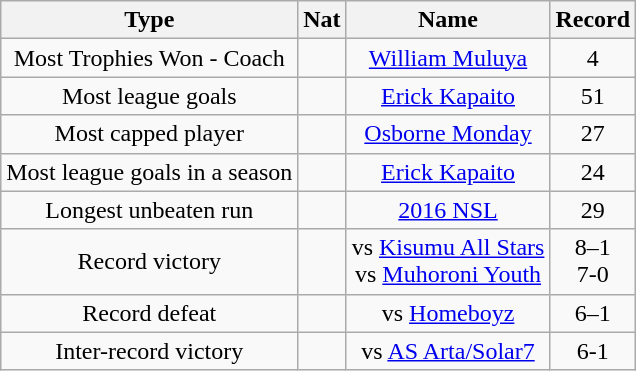<table Class="wikitable" style="text-align: center;">
<tr>
<th rowspan="1">Type</th>
<th rowspan="1">Nat</th>
<th rowspan="1">Name</th>
<th rowspan="1">Record</th>
</tr>
<tr>
<td>Most Trophies Won - Coach</td>
<td></td>
<td><a href='#'>William Muluya</a></td>
<td>4</td>
</tr>
<tr>
<td>Most league goals</td>
<td></td>
<td><a href='#'>Erick Kapaito</a></td>
<td>51</td>
</tr>
<tr>
<td>Most capped player</td>
<td></td>
<td><a href='#'>Osborne Monday</a></td>
<td>27</td>
</tr>
<tr>
<td>Most league goals in a season</td>
<td></td>
<td><a href='#'>Erick Kapaito</a></td>
<td>24</td>
</tr>
<tr>
<td>Longest unbeaten run</td>
<td></td>
<td><a href='#'>2016 NSL</a></td>
<td>29</td>
</tr>
<tr>
<td>Record victory</td>
<td></td>
<td>vs <a href='#'>Kisumu All Stars</a> <br> vs <a href='#'>Muhoroni Youth</a></td>
<td>8–1 <br> 7-0</td>
</tr>
<tr>
<td>Record defeat</td>
<td></td>
<td>vs <a href='#'>Homeboyz</a></td>
<td>6–1</td>
</tr>
<tr>
<td>Inter-record victory</td>
<td></td>
<td>vs <a href='#'>AS Arta/Solar7</a></td>
<td>6-1</td>
</tr>
</table>
